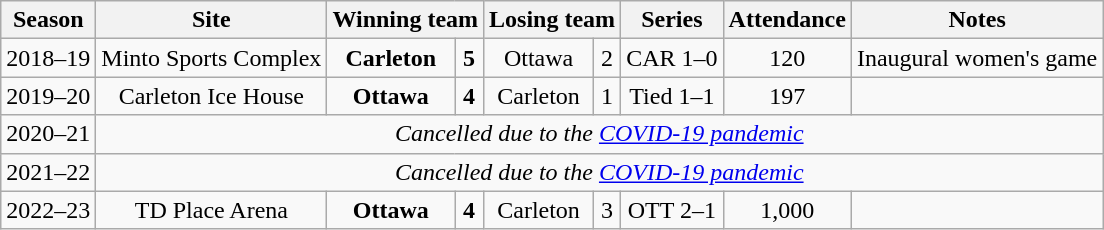<table class="wikitable">
<tr>
<th>Season</th>
<th>Site</th>
<th colspan=2>Winning team</th>
<th colspan=2>Losing team</th>
<th>Series</th>
<th colspan=1>Attendance</th>
<th>Notes</th>
</tr>
<tr align=center>
<td>2018–19</td>
<td>Minto Sports Complex</td>
<td><strong>Carleton</strong></td>
<td><strong>5</strong></td>
<td>Ottawa</td>
<td>2</td>
<td>CAR 1–0</td>
<td>120</td>
<td>Inaugural women's game</td>
</tr>
<tr align=center>
<td>2019–20</td>
<td>Carleton Ice House</td>
<td><strong>Ottawa</strong></td>
<td><strong>4</strong></td>
<td>Carleton</td>
<td>1</td>
<td>Tied 1–1</td>
<td>197</td>
<td></td>
</tr>
<tr>
<td>2020–21</td>
<td align="center" colspan=8><em>Cancelled due to the <a href='#'>COVID-19 pandemic</a></em></td>
</tr>
<tr>
<td>2021–22</td>
<td align="center" colspan=8><em>Cancelled due to the <a href='#'>COVID-19 pandemic</a></em></td>
</tr>
<tr align=center>
<td>2022–23</td>
<td>TD Place Arena</td>
<td><strong>Ottawa</strong></td>
<td><strong>4</strong></td>
<td>Carleton</td>
<td>3</td>
<td>OTT 2–1</td>
<td>1,000</td>
<td></td>
</tr>
</table>
